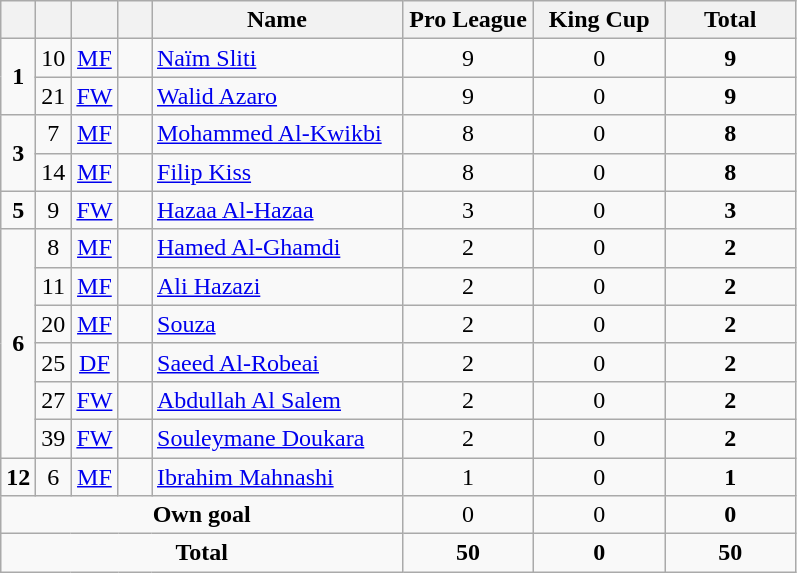<table class="wikitable" style="text-align:center">
<tr>
<th width=15></th>
<th width=15></th>
<th width=15></th>
<th width=15></th>
<th width=160>Name</th>
<th width=80>Pro League</th>
<th width=80>King Cup</th>
<th width=80>Total</th>
</tr>
<tr>
<td rowspan=2><strong>1</strong></td>
<td>10</td>
<td><a href='#'>MF</a></td>
<td></td>
<td align=left><a href='#'>Naïm Sliti</a></td>
<td>9</td>
<td>0</td>
<td><strong>9</strong></td>
</tr>
<tr>
<td>21</td>
<td><a href='#'>FW</a></td>
<td></td>
<td align=left><a href='#'>Walid Azaro</a></td>
<td>9</td>
<td>0</td>
<td><strong>9</strong></td>
</tr>
<tr>
<td rowspan=2><strong>3</strong></td>
<td>7</td>
<td><a href='#'>MF</a></td>
<td></td>
<td align=left><a href='#'>Mohammed Al-Kwikbi</a></td>
<td>8</td>
<td>0</td>
<td><strong>8</strong></td>
</tr>
<tr>
<td>14</td>
<td><a href='#'>MF</a></td>
<td></td>
<td align=left><a href='#'>Filip Kiss</a></td>
<td>8</td>
<td>0</td>
<td><strong>8</strong></td>
</tr>
<tr>
<td><strong>5</strong></td>
<td>9</td>
<td><a href='#'>FW</a></td>
<td></td>
<td align=left><a href='#'>Hazaa Al-Hazaa</a></td>
<td>3</td>
<td>0</td>
<td><strong>3</strong></td>
</tr>
<tr>
<td rowspan=6><strong>6</strong></td>
<td>8</td>
<td><a href='#'>MF</a></td>
<td></td>
<td align=left><a href='#'>Hamed Al-Ghamdi</a></td>
<td>2</td>
<td>0</td>
<td><strong>2</strong></td>
</tr>
<tr>
<td>11</td>
<td><a href='#'>MF</a></td>
<td></td>
<td align=left><a href='#'>Ali Hazazi</a></td>
<td>2</td>
<td>0</td>
<td><strong>2</strong></td>
</tr>
<tr>
<td>20</td>
<td><a href='#'>MF</a></td>
<td></td>
<td align=left><a href='#'>Souza</a></td>
<td>2</td>
<td>0</td>
<td><strong>2</strong></td>
</tr>
<tr>
<td>25</td>
<td><a href='#'>DF</a></td>
<td></td>
<td align=left><a href='#'>Saeed Al-Robeai</a></td>
<td>2</td>
<td>0</td>
<td><strong>2</strong></td>
</tr>
<tr>
<td>27</td>
<td><a href='#'>FW</a></td>
<td></td>
<td align=left><a href='#'>Abdullah Al Salem</a></td>
<td>2</td>
<td>0</td>
<td><strong>2</strong></td>
</tr>
<tr>
<td>39</td>
<td><a href='#'>FW</a></td>
<td></td>
<td align=left><a href='#'>Souleymane Doukara</a></td>
<td>2</td>
<td>0</td>
<td><strong>2</strong></td>
</tr>
<tr>
<td><strong>12</strong></td>
<td>6</td>
<td><a href='#'>MF</a></td>
<td></td>
<td align=left><a href='#'>Ibrahim Mahnashi</a></td>
<td>1</td>
<td>0</td>
<td><strong>1</strong></td>
</tr>
<tr>
<td colspan=5><strong>Own goal</strong></td>
<td>0</td>
<td>0</td>
<td><strong>0</strong></td>
</tr>
<tr>
<td colspan=5><strong>Total</strong></td>
<td><strong>50</strong></td>
<td><strong>0</strong></td>
<td><strong>50</strong></td>
</tr>
</table>
